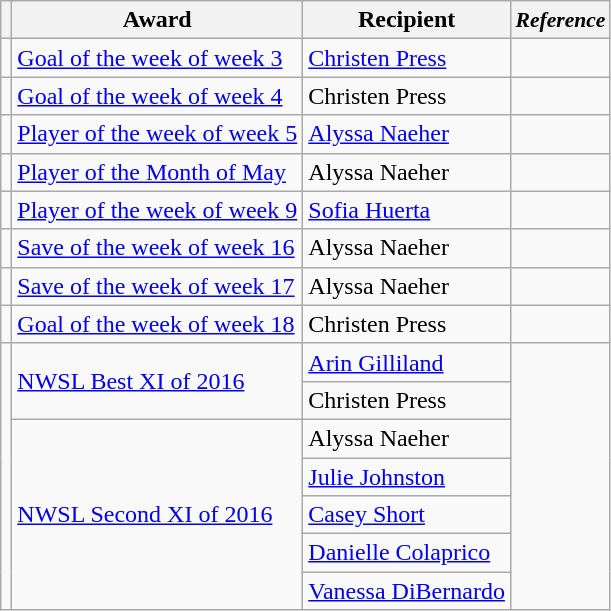<table class="wikitable sortable">
<tr>
<th></th>
<th>Award</th>
<th>Recipient</th>
<th style="font-size:90%; font-style:italic;" class=unsortable>Reference</th>
</tr>
<tr>
<td></td>
<td><a href='#'>Goal of the week of week 3</a></td>
<td><a href='#'>Christen Press</a></td>
<td></td>
</tr>
<tr>
<td></td>
<td><a href='#'>Goal of the week of week 4</a></td>
<td>Christen Press</td>
<td></td>
</tr>
<tr>
<td></td>
<td><a href='#'>Player of the week of week 5</a></td>
<td><a href='#'>Alyssa Naeher</a></td>
<td></td>
</tr>
<tr>
<td></td>
<td><a href='#'>Player of the Month of May</a></td>
<td>Alyssa Naeher</td>
<td></td>
</tr>
<tr>
<td></td>
<td><a href='#'>Player of the week of week 9</a></td>
<td><a href='#'>Sofia Huerta</a></td>
<td></td>
</tr>
<tr>
<td></td>
<td><a href='#'>Save of the week of week 16</a></td>
<td>Alyssa Naeher</td>
<td></td>
</tr>
<tr>
<td></td>
<td><a href='#'>Save of the week of week 17</a></td>
<td>Alyssa Naeher</td>
<td></td>
</tr>
<tr>
<td></td>
<td><a href='#'>Goal of the week of week 18</a></td>
<td>Christen Press</td>
<td></td>
</tr>
<tr>
<td rowspan=7></td>
<td rowspan=2><a href='#'>NWSL Best XI of 2016</a></td>
<td><a href='#'>Arin Gilliland</a></td>
<td rowspan=7></td>
</tr>
<tr>
<td>Christen Press</td>
</tr>
<tr>
<td rowspan=5><a href='#'>NWSL Second XI of 2016</a></td>
<td>Alyssa Naeher</td>
</tr>
<tr>
<td><a href='#'>Julie Johnston</a></td>
</tr>
<tr>
<td><a href='#'>Casey Short</a></td>
</tr>
<tr>
<td><a href='#'>Danielle Colaprico</a></td>
</tr>
<tr>
<td><a href='#'>Vanessa DiBernardo</a></td>
</tr>
</table>
